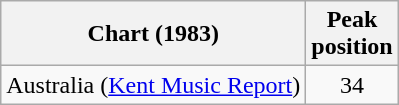<table class="wikitable">
<tr>
<th>Chart (1983)</th>
<th>Peak<br>position</th>
</tr>
<tr>
<td>Australia (<a href='#'>Kent Music Report</a>)</td>
<td style="text-align:center;">34</td>
</tr>
</table>
